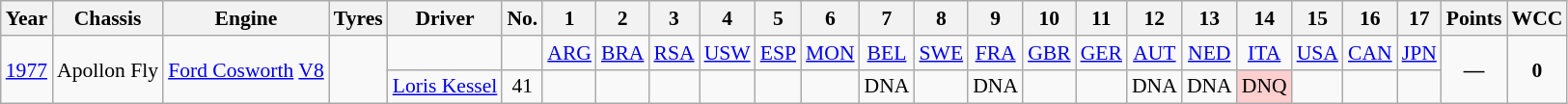<table class="wikitable" style="text-align:center; font-size:90%">
<tr>
<th>Year</th>
<th>Chassis</th>
<th>Engine</th>
<th>Tyres</th>
<th>Driver</th>
<th>No.</th>
<th>1</th>
<th>2</th>
<th>3</th>
<th>4</th>
<th>5</th>
<th>6</th>
<th>7</th>
<th>8</th>
<th>9</th>
<th>10</th>
<th>11</th>
<th>12</th>
<th>13</th>
<th>14</th>
<th>15</th>
<th>16</th>
<th>17</th>
<th>Points</th>
<th>WCC</th>
</tr>
<tr>
<td rowspan="2"><a href='#'>1977</a></td>
<td rowspan="2">Apollon Fly</td>
<td rowspan="2"><a href='#'>Ford Cosworth</a> <a href='#'>V8</a></td>
<td rowspan="2"></td>
<td></td>
<td></td>
<td><a href='#'>ARG</a></td>
<td><a href='#'>BRA</a></td>
<td><a href='#'>RSA</a></td>
<td><a href='#'>USW</a></td>
<td><a href='#'>ESP</a></td>
<td><a href='#'>MON</a></td>
<td><a href='#'>BEL</a></td>
<td><a href='#'>SWE</a></td>
<td><a href='#'>FRA</a></td>
<td><a href='#'>GBR</a></td>
<td><a href='#'>GER</a></td>
<td><a href='#'>AUT</a></td>
<td><a href='#'>NED</a></td>
<td><a href='#'>ITA</a></td>
<td><a href='#'>USA</a></td>
<td><a href='#'>CAN</a></td>
<td><a href='#'>JPN</a></td>
<td rowspan="2"><strong>—</strong></td>
<td rowspan="2"><strong>0</strong></td>
</tr>
<tr>
<td align="left"> <a href='#'>Loris Kessel</a></td>
<td>41</td>
<td></td>
<td></td>
<td></td>
<td></td>
<td></td>
<td></td>
<td>DNA</td>
<td></td>
<td>DNA</td>
<td></td>
<td></td>
<td>DNA</td>
<td>DNA</td>
<td style="background:#FFCFCF;">DNQ</td>
<td></td>
<td></td>
<td></td>
</tr>
</table>
